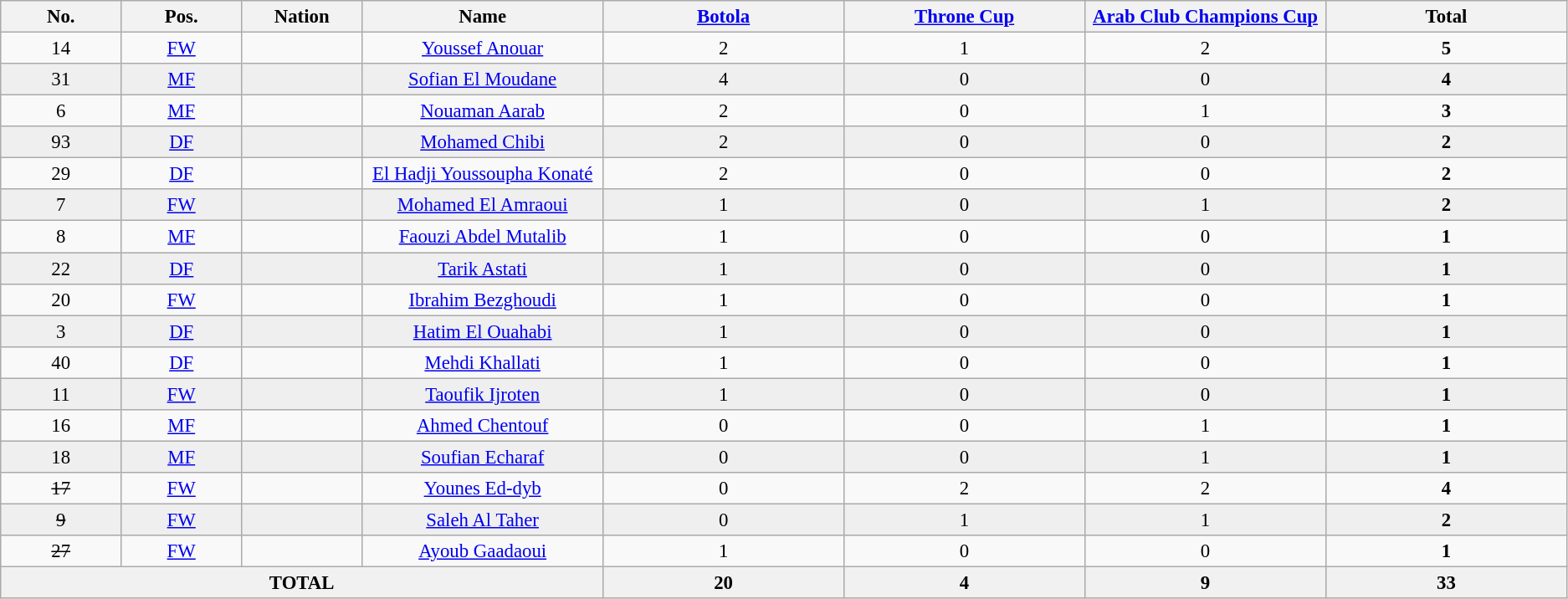<table class="wikitable sortable" style="font-size: 95%; text-align: center">
<tr>
<th width="5%"><strong>No.</strong></th>
<th width="5%"><strong>Pos.</strong></th>
<th width="5%"><strong>Nation</strong></th>
<th width="10%"><strong>Name</strong></th>
<th width="10%"><a href='#'>Botola</a></th>
<th width="10%"><a href='#'>Throne Cup</a></th>
<th width="10%"><a href='#'>Arab Club Champions Cup</a></th>
<th width="10%">Total</th>
</tr>
<tr>
<td>14</td>
<td><a href='#'>FW</a></td>
<td></td>
<td><a href='#'>Youssef Anouar</a></td>
<td>2 </td>
<td>1 </td>
<td>2 </td>
<td><strong>5</strong> </td>
</tr>
<tr bgcolor="#EFEFEF">
<td>31</td>
<td><a href='#'>MF</a></td>
<td></td>
<td><a href='#'>Sofian El Moudane</a></td>
<td>4 </td>
<td>0 </td>
<td>0 </td>
<td><strong>4</strong> </td>
</tr>
<tr>
<td>6</td>
<td><a href='#'>MF</a></td>
<td></td>
<td><a href='#'>Nouaman Aarab</a></td>
<td>2 </td>
<td>0 </td>
<td>1 </td>
<td><strong>3</strong> </td>
</tr>
<tr bgcolor="#EFEFEF">
<td>93</td>
<td><a href='#'>DF</a></td>
<td></td>
<td><a href='#'>Mohamed Chibi</a></td>
<td>2 </td>
<td>0 </td>
<td>0 </td>
<td><strong>2</strong> </td>
</tr>
<tr>
<td>29</td>
<td><a href='#'>DF</a></td>
<td></td>
<td><a href='#'>El Hadji Youssoupha Konaté</a></td>
<td>2 </td>
<td>0 </td>
<td>0 </td>
<td><strong>2</strong> </td>
</tr>
<tr bgcolor="#EFEFEF">
<td>7</td>
<td><a href='#'>FW</a></td>
<td></td>
<td><a href='#'>Mohamed El Amraoui</a></td>
<td>1 </td>
<td>0 </td>
<td>1 </td>
<td><strong>2</strong> </td>
</tr>
<tr>
<td>8</td>
<td><a href='#'>MF</a></td>
<td></td>
<td><a href='#'>Faouzi Abdel Mutalib</a></td>
<td>1 </td>
<td>0 </td>
<td>0 </td>
<td><strong>1</strong> </td>
</tr>
<tr bgcolor="#EFEFEF">
<td>22</td>
<td><a href='#'>DF</a></td>
<td></td>
<td><a href='#'>Tarik Astati</a></td>
<td>1 </td>
<td>0 </td>
<td>0 </td>
<td><strong>1</strong> </td>
</tr>
<tr>
<td>20</td>
<td><a href='#'>FW</a></td>
<td></td>
<td><a href='#'>Ibrahim Bezghoudi</a></td>
<td>1 </td>
<td>0 </td>
<td>0 </td>
<td><strong>1</strong> </td>
</tr>
<tr bgcolor="#EFEFEF">
<td>3</td>
<td><a href='#'>DF</a></td>
<td></td>
<td><a href='#'>Hatim El Ouahabi</a></td>
<td>1 </td>
<td>0 </td>
<td>0 </td>
<td><strong>1</strong> </td>
</tr>
<tr>
<td>40</td>
<td><a href='#'>DF</a></td>
<td></td>
<td><a href='#'>Mehdi Khallati</a></td>
<td>1 </td>
<td>0 </td>
<td>0 </td>
<td><strong>1</strong> </td>
</tr>
<tr bgcolor="#EFEFEF">
<td>11</td>
<td><a href='#'>FW</a></td>
<td></td>
<td><a href='#'>Taoufik Ijroten</a></td>
<td>1 </td>
<td>0 </td>
<td>0 </td>
<td><strong>1</strong> </td>
</tr>
<tr>
<td>16</td>
<td><a href='#'>MF</a></td>
<td></td>
<td><a href='#'>Ahmed Chentouf</a></td>
<td>0 </td>
<td>0 </td>
<td>1 </td>
<td><strong>1</strong> </td>
</tr>
<tr bgcolor="#EFEFEF">
<td>18</td>
<td><a href='#'>MF</a></td>
<td></td>
<td><a href='#'>Soufian Echaraf</a></td>
<td>0 </td>
<td>0 </td>
<td>1 </td>
<td><strong>1</strong> </td>
</tr>
<tr>
<td><s>17</s></td>
<td><a href='#'>FW</a></td>
<td></td>
<td><a href='#'>Younes Ed-dyb</a></td>
<td>0 </td>
<td>2 </td>
<td>2 </td>
<td><strong>4</strong> </td>
</tr>
<tr bgcolor="#EFEFEF">
<td><s>9</s></td>
<td><a href='#'>FW</a></td>
<td></td>
<td><a href='#'>Saleh Al Taher</a></td>
<td>0 </td>
<td>1 </td>
<td>1 </td>
<td><strong>2</strong> </td>
</tr>
<tr>
<td><s>27</s></td>
<td><a href='#'>FW</a></td>
<td></td>
<td><a href='#'>Ayoub Gaadaoui</a></td>
<td>1 </td>
<td>0 </td>
<td>0 </td>
<td><strong>1</strong> </td>
</tr>
<tr bgcolor="F1F1F1" >
<td colspan=4><strong>TOTAL</strong></td>
<td><strong>20</strong> </td>
<td><strong>4</strong> </td>
<td><strong>9</strong> </td>
<td><strong>33</strong> </td>
</tr>
</table>
